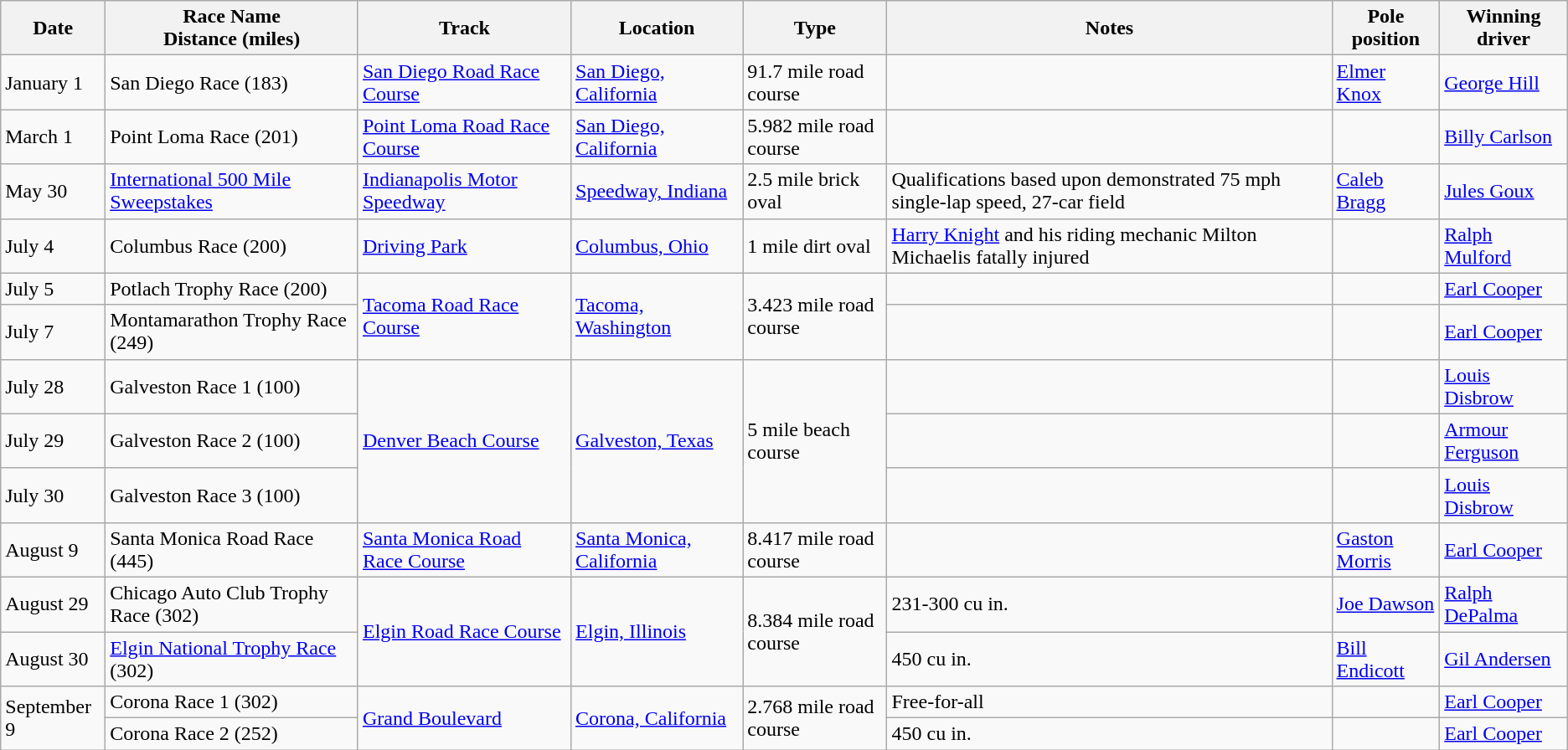<table class="wikitable">
<tr>
<th>Date</th>
<th>Race Name<br>Distance (miles)</th>
<th>Track</th>
<th>Location</th>
<th>Type</th>
<th>Notes</th>
<th>Pole position</th>
<th>Winning driver</th>
</tr>
<tr>
<td>January 1</td>
<td>San Diego Race (183)</td>
<td><a href='#'>San Diego Road Race Course</a></td>
<td><a href='#'>San Diego, California</a></td>
<td>91.7 mile road course</td>
<td></td>
<td><a href='#'>Elmer Knox</a></td>
<td><a href='#'>George Hill</a></td>
</tr>
<tr>
<td>March 1</td>
<td>Point Loma Race (201)</td>
<td><a href='#'>Point Loma Road Race Course</a></td>
<td><a href='#'>San Diego, California</a></td>
<td>5.982 mile road course</td>
<td></td>
<td></td>
<td><a href='#'>Billy Carlson</a></td>
</tr>
<tr>
<td>May 30</td>
<td><a href='#'>International 500 Mile Sweepstakes</a></td>
<td><a href='#'>Indianapolis Motor Speedway</a></td>
<td><a href='#'>Speedway, Indiana</a></td>
<td>2.5 mile brick oval</td>
<td>Qualifications based upon demonstrated 75 mph single-lap speed, 27-car field</td>
<td><a href='#'>Caleb Bragg</a></td>
<td><a href='#'>Jules Goux</a></td>
</tr>
<tr>
<td>July 4</td>
<td>Columbus Race (200)</td>
<td><a href='#'>Driving Park</a></td>
<td><a href='#'>Columbus, Ohio</a></td>
<td>1 mile dirt oval</td>
<td><a href='#'>Harry Knight</a> and his riding mechanic Milton Michaelis fatally injured</td>
<td></td>
<td><a href='#'>Ralph Mulford</a></td>
</tr>
<tr>
<td>July 5</td>
<td>Potlach Trophy Race (200)</td>
<td rowspan=2><a href='#'>Tacoma Road Race Course</a></td>
<td rowspan=2><a href='#'>Tacoma, Washington</a></td>
<td rowspan=2>3.423 mile road course</td>
<td></td>
<td></td>
<td><a href='#'>Earl Cooper</a></td>
</tr>
<tr>
<td>July 7</td>
<td>Montamarathon Trophy Race (249)</td>
<td></td>
<td></td>
<td><a href='#'>Earl Cooper</a></td>
</tr>
<tr>
<td>July 28</td>
<td>Galveston Race 1 (100)</td>
<td rowspan=3><a href='#'>Denver Beach Course</a></td>
<td rowspan=3><a href='#'>Galveston, Texas</a></td>
<td rowspan=3>5 mile beach course</td>
<td></td>
<td></td>
<td><a href='#'>Louis Disbrow</a></td>
</tr>
<tr>
<td>July 29</td>
<td>Galveston Race 2 (100)</td>
<td></td>
<td></td>
<td><a href='#'>Armour Ferguson</a></td>
</tr>
<tr>
<td>July 30</td>
<td>Galveston Race 3 (100)</td>
<td></td>
<td></td>
<td><a href='#'>Louis Disbrow</a></td>
</tr>
<tr>
<td>August 9</td>
<td>Santa Monica Road Race (445)</td>
<td><a href='#'>Santa Monica Road Race Course</a></td>
<td><a href='#'>Santa Monica, California</a></td>
<td>8.417 mile road course</td>
<td></td>
<td><a href='#'>Gaston Morris</a></td>
<td><a href='#'>Earl Cooper</a></td>
</tr>
<tr>
<td>August 29</td>
<td>Chicago Auto Club Trophy Race (302)</td>
<td rowspan=2><a href='#'>Elgin Road Race Course</a></td>
<td rowspan=2><a href='#'>Elgin, Illinois</a></td>
<td rowspan=2>8.384 mile road course</td>
<td>231-300 cu in.</td>
<td><a href='#'>Joe Dawson</a></td>
<td><a href='#'>Ralph DePalma</a></td>
</tr>
<tr>
<td>August 30</td>
<td><a href='#'>Elgin National Trophy Race</a> (302)</td>
<td>450 cu in.</td>
<td><a href='#'>Bill Endicott</a></td>
<td><a href='#'>Gil Andersen</a></td>
</tr>
<tr>
<td rowspan=2>September 9</td>
<td>Corona Race 1 (302)</td>
<td rowspan=2><a href='#'>Grand Boulevard</a></td>
<td rowspan=2><a href='#'>Corona, California</a></td>
<td rowspan=2>2.768 mile road course</td>
<td>Free-for-all</td>
<td></td>
<td><a href='#'>Earl Cooper</a></td>
</tr>
<tr>
<td>Corona Race 2 (252)</td>
<td>450 cu in.</td>
<td></td>
<td><a href='#'>Earl Cooper</a></td>
</tr>
</table>
